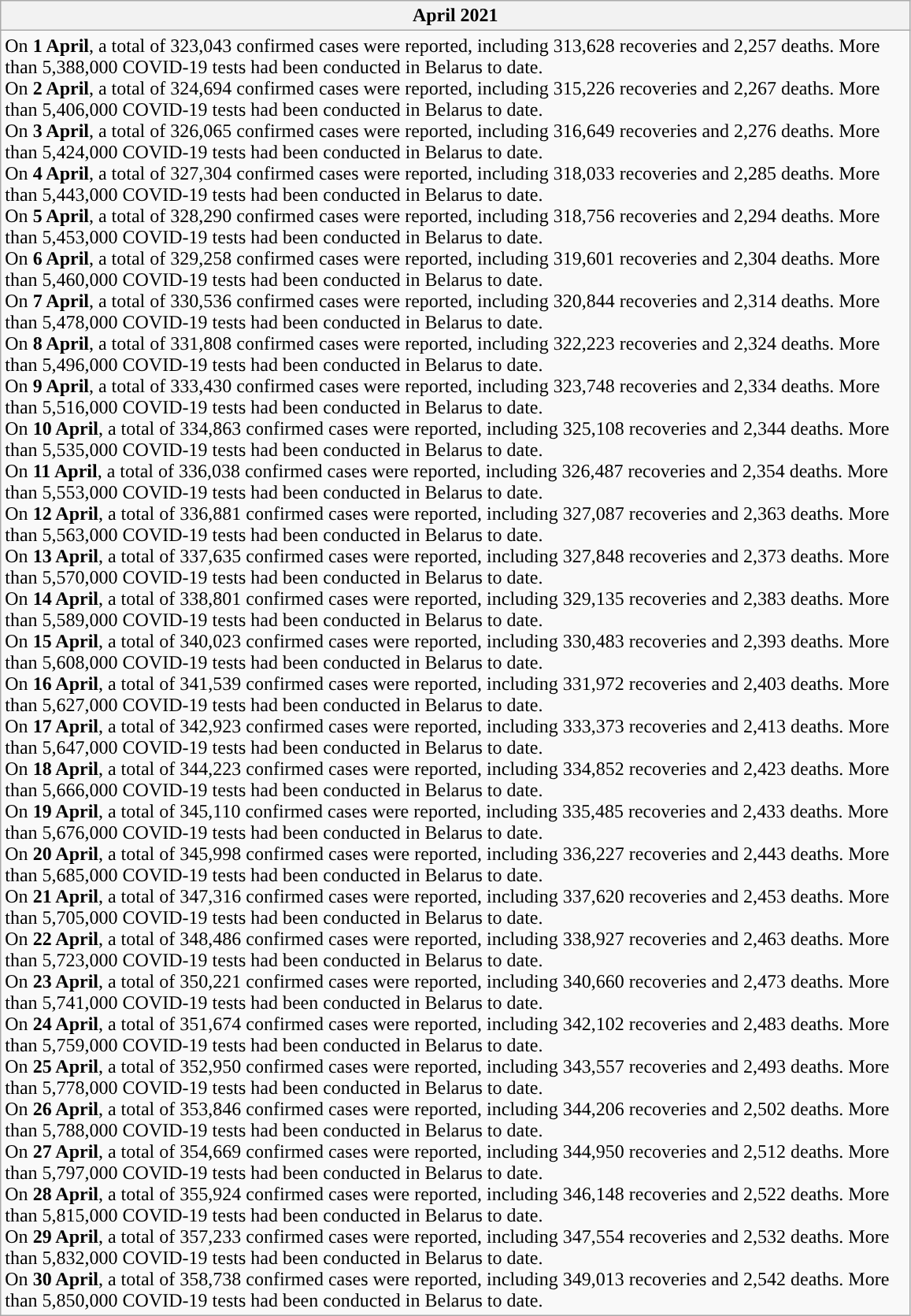<table class="wikitable mw-collapsible mw-collapsed" style="width: 61%">
<tr>
<th>April 2021</th>
</tr>
<tr>
<td>On <strong>1 April</strong>, a total of 323,043 confirmed cases were reported, including 313,628 recoveries and 2,257 deaths. More than 5,388,000 COVID-19 tests had been conducted in Belarus to date.<br>On <strong>2 April</strong>, a total of 324,694 confirmed cases were reported, including 315,226 recoveries and 2,267 deaths. More than 5,406,000 COVID-19 tests had been conducted in Belarus to date.<br>On <strong>3 April</strong>, a total of 326,065 confirmed cases were reported, including 316,649 recoveries and 2,276 deaths. More than 5,424,000 COVID-19 tests had been conducted in Belarus to date.<br>On <strong>4 April</strong>, a total of 327,304 confirmed cases were reported, including 318,033 recoveries and 2,285 deaths. More than 5,443,000 COVID-19 tests had been conducted in Belarus to date.<br>On <strong>5 April</strong>, a total of 328,290 confirmed cases were reported, including 318,756 recoveries and 2,294 deaths. More than 5,453,000 COVID-19 tests had been conducted in Belarus to date.<br>On <strong>6 April</strong>, a total of 329,258 confirmed cases were reported, including 319,601 recoveries and 2,304 deaths. More than 5,460,000 COVID-19 tests had been conducted in Belarus to date.<br>On <strong>7 April</strong>, a total of 330,536 confirmed cases were reported, including 320,844 recoveries and 2,314 deaths. More than 5,478,000 COVID-19 tests had been conducted in Belarus to date.<br>On <strong>8 April</strong>, a total of 331,808 confirmed cases were reported, including 322,223 recoveries and 2,324 deaths. More than 5,496,000 COVID-19 tests had been conducted in Belarus to date.<br>On <strong>9 April</strong>, a total of 333,430 confirmed cases were reported, including 323,748 recoveries and 2,334 deaths. More than 5,516,000 COVID-19 tests had been conducted in Belarus to date.<br>On <strong>10 April</strong>, a total of 334,863 confirmed cases were reported, including 325,108 recoveries and 2,344 deaths. More than 5,535,000 COVID-19 tests had been conducted in Belarus to date.<br>On <strong>11 April</strong>, a total of 336,038 confirmed cases were reported, including 326,487 recoveries and 2,354 deaths. More than 5,553,000 COVID-19 tests had been conducted in Belarus to date.<br>On <strong>12 April</strong>, a total of 336,881 confirmed cases were reported, including 327,087 recoveries and 2,363 deaths. More than 5,563,000 COVID-19 tests had been conducted in Belarus to date.<br>On <strong>13 April</strong>, a total of 337,635 confirmed cases were reported, including 327,848 recoveries and 2,373 deaths. More than 5,570,000 COVID-19 tests had been conducted in Belarus to date.<br>On <strong>14 April</strong>, a total of 338,801 confirmed cases were reported, including 329,135 recoveries and 2,383 deaths. More than 5,589,000 COVID-19 tests had been conducted in Belarus to date.<br>On <strong>15 April</strong>, a total of 340,023 confirmed cases were reported, including 330,483 recoveries and 2,393 deaths. More than 5,608,000 COVID-19 tests had been conducted in Belarus to date.<br>On <strong>16 April</strong>, a total of 341,539 confirmed cases were reported, including 331,972 recoveries and 2,403 deaths. More than 5,627,000 COVID-19 tests had been conducted in Belarus to date.<br>On <strong>17 April</strong>, a total of 342,923 confirmed cases were reported, including 333,373 recoveries and 2,413 deaths. More than 5,647,000 COVID-19 tests had been conducted in Belarus to date.<br>On <strong>18 April</strong>, a total of 344,223 confirmed cases were reported, including 334,852 recoveries and 2,423 deaths. More than 5,666,000 COVID-19 tests had been conducted in Belarus to date.<br>On <strong>19 April</strong>, a total of 345,110 confirmed cases were reported, including 335,485 recoveries and 2,433 deaths. More than 5,676,000 COVID-19 tests had been conducted in Belarus to date.<br>On <strong>20 April</strong>, a total of 345,998 confirmed cases were reported, including 336,227 recoveries and 2,443 deaths. More than 5,685,000 COVID-19 tests had been conducted in Belarus to date.<br>On <strong>21 April</strong>, a total of 347,316 confirmed cases were reported, including 337,620 recoveries and 2,453 deaths. More than 5,705,000 COVID-19 tests had been conducted in Belarus to date.<br>On <strong>22 April</strong>, a total of 348,486 confirmed cases were reported, including 338,927 recoveries and 2,463 deaths. More than 5,723,000 COVID-19 tests had been conducted in Belarus to date.<br>On <strong>23 April</strong>, a total of 350,221 confirmed cases were reported, including 340,660 recoveries and 2,473 deaths. More than 5,741,000 COVID-19 tests had been conducted in Belarus to date.<br>On <strong>24 April</strong>, a total of 351,674 confirmed cases were reported, including 342,102 recoveries and 2,483 deaths. More than 5,759,000 COVID-19 tests had been conducted in Belarus to date.<br>On <strong>25 April</strong>, a total of 352,950 confirmed cases were reported, including 343,557 recoveries and 2,493 deaths. More than 5,778,000 COVID-19 tests had been conducted in Belarus to date.<br>On <strong>26 April</strong>, a total of 353,846 confirmed cases were reported, including 344,206 recoveries and 2,502 deaths. More than 5,788,000 COVID-19 tests had been conducted in Belarus to date.<br>On <strong>27 April</strong>, a total of 354,669 confirmed cases were reported, including 344,950 recoveries and 2,512 deaths. More than 5,797,000 COVID-19 tests had been conducted in Belarus to date.<br>On <strong>28 April</strong>, a total of 355,924 confirmed cases were reported, including 346,148 recoveries and 2,522 deaths. More than 5,815,000 COVID-19 tests had been conducted in Belarus to date.<br>On <strong>29 April</strong>, a total of 357,233 confirmed cases were reported, including 347,554 recoveries and 2,532 deaths. More than 5,832,000 COVID-19 tests had been conducted in Belarus to date.<br>On <strong>30 April</strong>, a total of 358,738 confirmed cases were reported, including 349,013 recoveries and 2,542 deaths. More than 5,850,000 COVID-19 tests had been conducted in Belarus to date.</td>
</tr>
</table>
